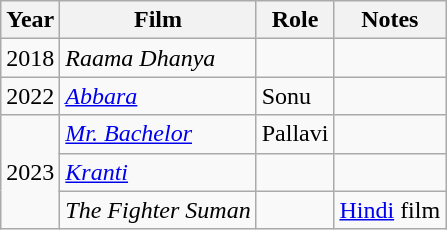<table class="wikitable">
<tr>
<th>Year</th>
<th>Film</th>
<th>Role</th>
<th>Notes</th>
</tr>
<tr>
<td>2018</td>
<td><em>Raama Dhanya</em></td>
<td></td>
<td></td>
</tr>
<tr>
<td>2022</td>
<td><em><a href='#'>Abbara</a></em></td>
<td>Sonu</td>
<td></td>
</tr>
<tr>
<td rowspan="3">2023</td>
<td><em><a href='#'>Mr. Bachelor</a></em></td>
<td>Pallavi</td>
<td></td>
</tr>
<tr>
<td><em><a href='#'>Kranti</a></em></td>
<td></td>
<td></td>
</tr>
<tr>
<td><em>The Fighter Suman</em></td>
<td></td>
<td><a href='#'>Hindi</a> film</td>
</tr>
</table>
